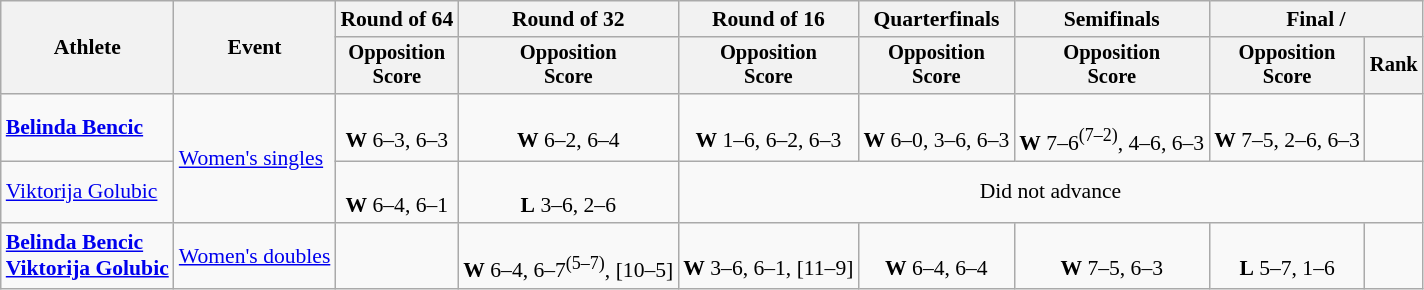<table class=wikitable style="font-size:90%">
<tr>
<th rowspan="2">Athlete</th>
<th rowspan="2">Event</th>
<th>Round of 64</th>
<th>Round of 32</th>
<th>Round of 16</th>
<th>Quarterfinals</th>
<th>Semifinals</th>
<th colspan=2>Final / </th>
</tr>
<tr style="font-size:95%">
<th>Opposition<br>Score</th>
<th>Opposition<br>Score</th>
<th>Opposition<br>Score</th>
<th>Opposition<br>Score</th>
<th>Opposition<br>Score</th>
<th>Opposition<br>Score</th>
<th>Rank</th>
</tr>
<tr align=center>
<td align=left><strong><a href='#'>Belinda Bencic</a></strong></td>
<td rowspan="2" align="left"><a href='#'>Women's singles</a></td>
<td><br><strong>W</strong> 6–3, 6–3</td>
<td><br><strong>W</strong> 6–2, 6–4</td>
<td><br><strong>W</strong> 1–6, 6–2, 6–3</td>
<td><br><strong>W</strong> 6–0, 3–6, 6–3</td>
<td><br><strong>W</strong> 7–6<sup>(7–2)</sup>, 4–6, 6–3</td>
<td><br><strong>W</strong> 7–5, 2–6, 6–3</td>
<td></td>
</tr>
<tr align=center>
<td align=left><a href='#'>Viktorija Golubic</a></td>
<td><br><strong>W</strong> 6–4, 6–1</td>
<td><br><strong>L</strong> 3–6, 2–6</td>
<td colspan=5>Did not advance</td>
</tr>
<tr align="center">
<td align="left"><strong><a href='#'>Belinda Bencic</a><br><a href='#'>Viktorija Golubic</a></strong></td>
<td align="left"><a href='#'>Women's doubles</a></td>
<td></td>
<td><br><strong>W</strong> 6–4, 6–7<sup>(5–7)</sup>, [10–5]</td>
<td><br><strong>W</strong> 3–6, 6–1, [11–9]</td>
<td><br><strong>W</strong> 6–4, 6–4</td>
<td><br><strong>W</strong> 7–5, 6–3</td>
<td><br><strong>L</strong> 5–7, 1–6</td>
<td></td>
</tr>
</table>
